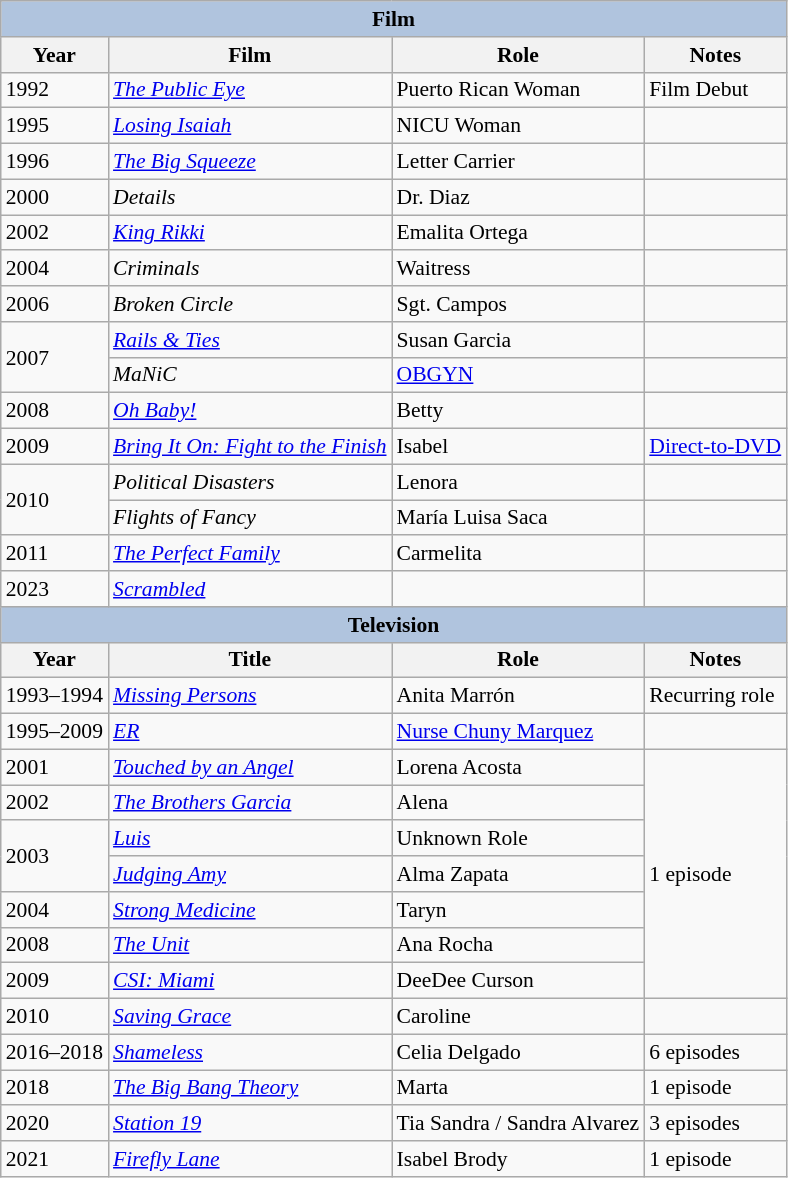<table class="wikitable" style="font-size: 90%;">
<tr>
<th colspan="4" style="background: LightSteelBlue;">Film</th>
</tr>
<tr>
<th>Year</th>
<th>Film</th>
<th>Role</th>
<th>Notes</th>
</tr>
<tr>
<td>1992</td>
<td><em><a href='#'>The Public Eye</a></em></td>
<td>Puerto Rican Woman</td>
<td>Film Debut</td>
</tr>
<tr>
<td>1995</td>
<td><em><a href='#'>Losing Isaiah</a></em></td>
<td>NICU Woman</td>
<td></td>
</tr>
<tr>
<td>1996</td>
<td><em><a href='#'>The Big Squeeze</a></em></td>
<td>Letter Carrier</td>
<td></td>
</tr>
<tr>
<td>2000</td>
<td><em>Details</em></td>
<td>Dr. Diaz</td>
<td></td>
</tr>
<tr>
<td>2002</td>
<td><em><a href='#'>King Rikki</a></em></td>
<td>Emalita Ortega</td>
<td></td>
</tr>
<tr>
<td>2004</td>
<td><em>Criminals</em></td>
<td>Waitress</td>
<td></td>
</tr>
<tr>
<td>2006</td>
<td><em>Broken Circle</em></td>
<td>Sgt. Campos</td>
<td></td>
</tr>
<tr>
<td rowspan="2">2007</td>
<td><em><a href='#'>Rails & Ties</a></em></td>
<td>Susan Garcia</td>
<td></td>
</tr>
<tr>
<td><em>MaNiC</em></td>
<td><a href='#'>OBGYN</a></td>
<td></td>
</tr>
<tr>
<td>2008</td>
<td><em><a href='#'>Oh Baby!</a></em></td>
<td>Betty</td>
<td></td>
</tr>
<tr>
<td>2009</td>
<td><em><a href='#'>Bring It On: Fight to the Finish</a></em></td>
<td>Isabel</td>
<td><a href='#'>Direct-to-DVD</a></td>
</tr>
<tr>
<td rowspan="2">2010</td>
<td><em>Political Disasters</em></td>
<td>Lenora</td>
<td></td>
</tr>
<tr>
<td><em>Flights of Fancy</em></td>
<td>María Luisa Saca</td>
<td></td>
</tr>
<tr>
<td>2011</td>
<td><em><a href='#'>The Perfect Family</a></em></td>
<td>Carmelita</td>
<td></td>
</tr>
<tr>
<td>2023</td>
<td><em><a href='#'>Scrambled</a></em></td>
<td></td>
<td></td>
</tr>
<tr>
<th colspan="4" style="background: LightSteelBlue;">Television</th>
</tr>
<tr>
<th>Year</th>
<th>Title</th>
<th>Role</th>
<th>Notes</th>
</tr>
<tr>
<td>1993–1994</td>
<td><em><a href='#'>Missing Persons</a></em></td>
<td>Anita Marrón</td>
<td>Recurring role</td>
</tr>
<tr>
<td>1995–2009</td>
<td><em><a href='#'>ER</a></em></td>
<td><a href='#'>Nurse Chuny Marquez</a></td>
<td></td>
</tr>
<tr>
<td>2001</td>
<td><em><a href='#'>Touched by an Angel</a></em></td>
<td>Lorena Acosta</td>
<td rowspan="7">1 episode</td>
</tr>
<tr>
<td>2002</td>
<td><em><a href='#'>The Brothers Garcia</a></em></td>
<td>Alena</td>
</tr>
<tr>
<td rowspan="2">2003</td>
<td><em><a href='#'>Luis</a></em></td>
<td>Unknown Role</td>
</tr>
<tr>
<td><em><a href='#'>Judging Amy</a></em></td>
<td>Alma Zapata</td>
</tr>
<tr>
<td>2004</td>
<td><em><a href='#'>Strong Medicine</a></em></td>
<td>Taryn</td>
</tr>
<tr>
<td>2008</td>
<td><em><a href='#'>The Unit</a></em></td>
<td>Ana Rocha</td>
</tr>
<tr>
<td>2009</td>
<td><em><a href='#'>CSI: Miami</a></em></td>
<td>DeeDee Curson</td>
</tr>
<tr>
<td>2010</td>
<td><em><a href='#'>Saving Grace</a></em></td>
<td>Caroline</td>
<td></td>
</tr>
<tr>
<td>2016–2018</td>
<td><em><a href='#'>Shameless</a></em></td>
<td>Celia Delgado</td>
<td>6 episodes</td>
</tr>
<tr>
<td>2018</td>
<td><em><a href='#'>The Big Bang Theory</a></em></td>
<td>Marta</td>
<td>1 episode</td>
</tr>
<tr>
<td>2020</td>
<td><em><a href='#'>Station 19</a></em></td>
<td>Tia Sandra / Sandra Alvarez</td>
<td>3 episodes</td>
</tr>
<tr>
<td>2021</td>
<td><em><a href='#'>Firefly Lane</a></em></td>
<td>Isabel Brody</td>
<td>1 episode</td>
</tr>
</table>
